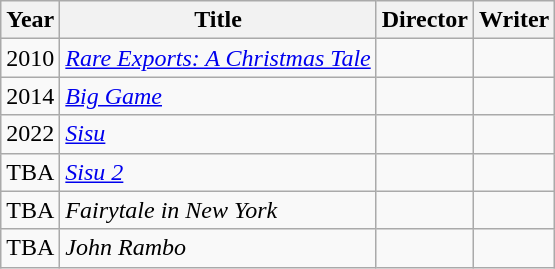<table class="wikitable">
<tr>
<th>Year</th>
<th>Title</th>
<th>Director</th>
<th>Writer</th>
</tr>
<tr>
<td>2010</td>
<td><em><a href='#'>Rare Exports: A Christmas Tale</a></em></td>
<td></td>
<td></td>
</tr>
<tr>
<td>2014</td>
<td><em><a href='#'>Big Game</a></em></td>
<td></td>
<td></td>
</tr>
<tr>
<td>2022</td>
<td><em><a href='#'>Sisu</a></em></td>
<td></td>
<td></td>
</tr>
<tr>
<td>TBA</td>
<td><em><a href='#'>Sisu 2</a></em></td>
<td></td>
<td></td>
</tr>
<tr>
<td>TBA</td>
<td><em>Fairytale in New York</em></td>
<td></td>
<td></td>
</tr>
<tr>
<td>TBA</td>
<td><em>John Rambo</em></td>
<td></td>
<td></td>
</tr>
</table>
